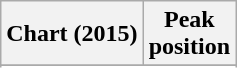<table class="wikitable sortable">
<tr>
<th align="left">Chart (2015)</th>
<th align="center">Peak<br>position</th>
</tr>
<tr>
</tr>
<tr>
</tr>
<tr>
</tr>
<tr>
</tr>
<tr>
</tr>
</table>
